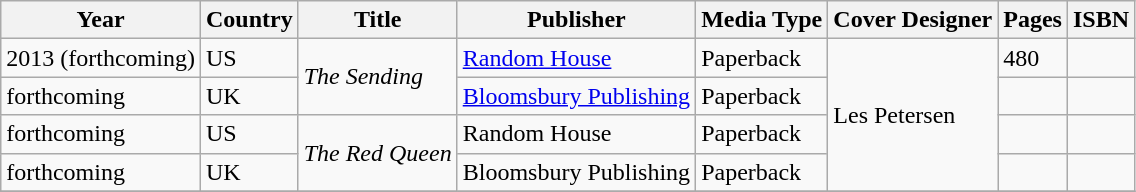<table class="wikitable">
<tr>
<th>Year</th>
<th>Country</th>
<th>Title</th>
<th>Publisher</th>
<th>Media Type</th>
<th>Cover Designer</th>
<th>Pages</th>
<th>ISBN</th>
</tr>
<tr>
<td rowspan="1">2013 (forthcoming)</td>
<td>US</td>
<td rowspan="2"><em>The Sending</em></td>
<td><a href='#'>Random House</a></td>
<td>Paperback</td>
<td rowspan="4">Les Petersen</td>
<td>480</td>
<td></td>
</tr>
<tr>
<td rowspan="1">forthcoming</td>
<td>UK</td>
<td><a href='#'>Bloomsbury Publishing</a></td>
<td>Paperback</td>
<td></td>
<td></td>
</tr>
<tr>
<td rowspan="1">forthcoming</td>
<td>US</td>
<td rowspan="2"><em>The Red Queen</em></td>
<td>Random House</td>
<td>Paperback</td>
<td></td>
<td></td>
</tr>
<tr>
<td rowspan="1">forthcoming</td>
<td>UK</td>
<td>Bloomsbury Publishing</td>
<td>Paperback</td>
<td></td>
<td></td>
</tr>
<tr>
</tr>
</table>
